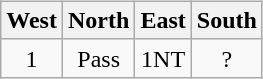<table class=wikitable style="float:left; margin-top:5px; margin-right:10px;">
<tr>
<th>West</th>
<th>North</th>
<th>East</th>
<th>South</th>
</tr>
<tr align=center>
<td>1</td>
<td>Pass</td>
<td>1NT</td>
<td>?</td>
</tr>
</table>
